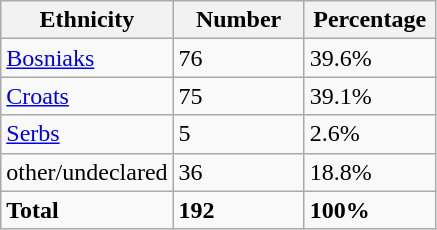<table class="wikitable">
<tr>
<th width="100px">Ethnicity</th>
<th width="80px">Number</th>
<th width="80px">Percentage</th>
</tr>
<tr>
<td><a href='#'>Bosniaks</a></td>
<td>76</td>
<td>39.6%</td>
</tr>
<tr>
<td><a href='#'>Croats</a></td>
<td>75</td>
<td>39.1%</td>
</tr>
<tr>
<td><a href='#'>Serbs</a></td>
<td>5</td>
<td>2.6%</td>
</tr>
<tr>
<td>other/undeclared</td>
<td>36</td>
<td>18.8%</td>
</tr>
<tr>
<td><strong>Total</strong></td>
<td><strong>192</strong></td>
<td><strong>100%</strong></td>
</tr>
</table>
